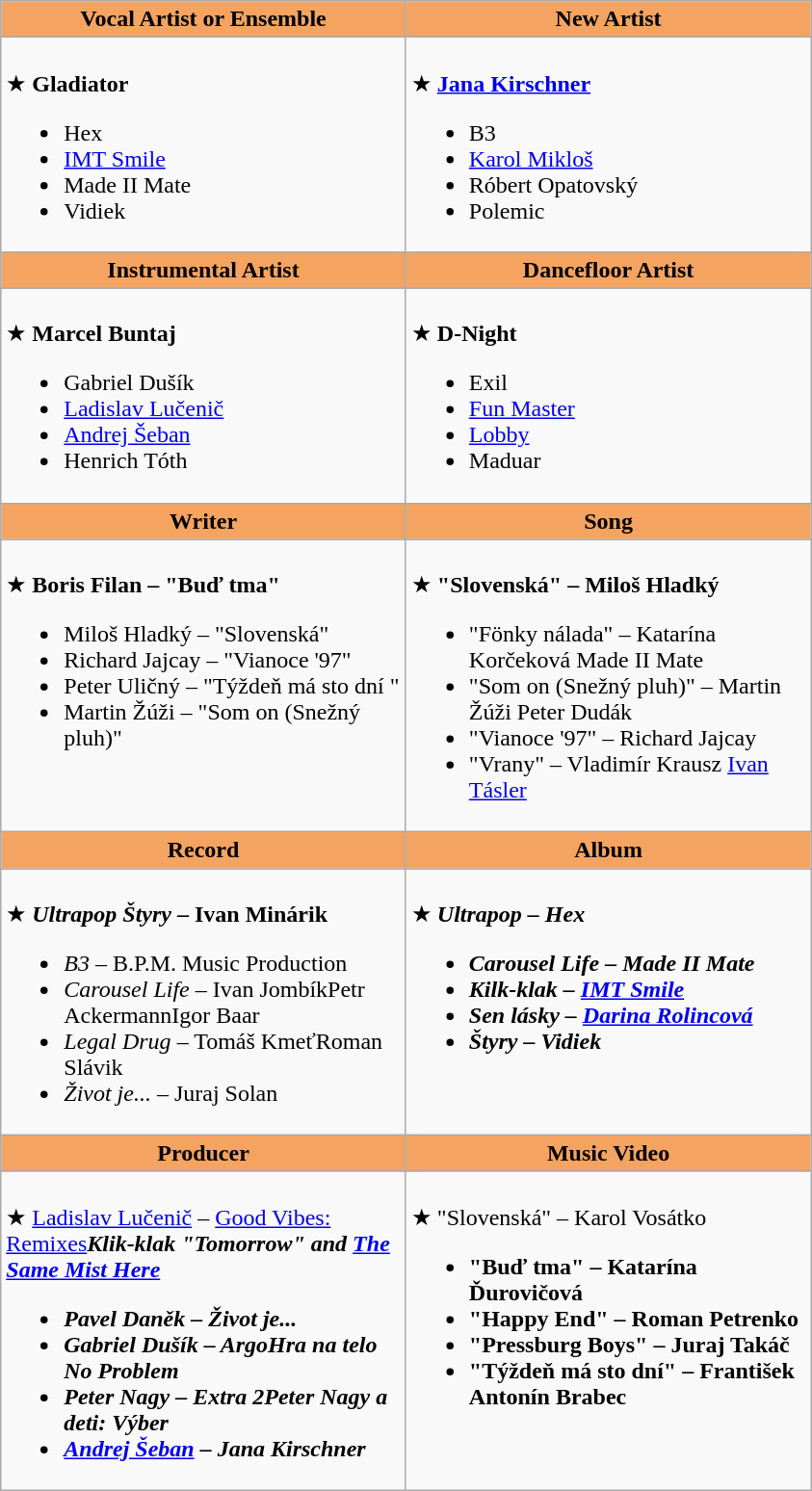<table class=wikitable>
<tr>
<th style=background:#F4A460 width=273>Vocal Artist or Ensemble</th>
<th style=background:#F4A460 width=273>New Artist</th>
</tr>
<tr>
<td scope=row valign=top><br>★ <strong>Gladiator</strong><ul><li>Hex</li><li><a href='#'>IMT Smile</a></li><li>Made II Mate</li><li>Vidiek</li></ul></td>
<td scope=row valign=top><br>★ <strong><a href='#'>Jana Kirschner</a></strong><ul><li>B3</li><li><a href='#'>Karol Mikloš</a></li><li>Róbert Opatovský</li><li>Polemic</li></ul></td>
</tr>
<tr>
<th style=background:#F4A460 width=273>Instrumental Artist</th>
<th style=background:#F4A460 width=273>Dancefloor Artist</th>
</tr>
<tr>
<td scope=row valign=top><br>★ <strong>Marcel Buntaj</strong><ul><li>Gabriel Dušík</li><li><a href='#'>Ladislav Lučenič</a></li><li><a href='#'>Andrej Šeban</a></li><li>Henrich Tóth</li></ul></td>
<td scope=row valign=top><br>★ <strong>D-Night</strong><ul><li>Exil</li><li><a href='#'>Fun Master</a></li><li><a href='#'>Lobby</a></li><li>Maduar</li></ul></td>
</tr>
<tr>
<th style=background:#F4A460 width=273>Writer</th>
<th style=background:#F4A460 width=273>Song</th>
</tr>
<tr>
<td scope=row valign=top><br>★ <strong>Boris Filan – "Buď tma" </strong><ul><li>Miloš Hladký – "Slovenská" </li><li>Richard Jajcay – "Vianoce '97" </li><li>Peter Uličný – "Týždeň má sto dní " </li><li>Martin Žúži – "Som on (Snežný pluh)" </li></ul></td>
<td scope=row valign=top><br>★ <strong>"Slovenská"  – Miloš Hladký </strong><ul><li>"Fönky nálada"  – Katarína Korčeková Made II Mate </li><li>"Som on (Snežný pluh)"  – Martin Žúži Peter Dudák </li><li>"Vianoce '97"  – Richard Jajcay </li><li>"Vrany"  – Vladimír Krausz <a href='#'>Ivan Tásler</a> </li></ul></td>
</tr>
<tr>
<th style=background:#F4A460 width=273>Record</th>
<th style=background:#F4A460 width=273>Album</th>
</tr>
<tr>
<td scope=row valign=top><br>★ <strong><em>Ultrapop<em> <strong></em></strong>Štyry</em>  – Ivan Minárik</strong><ul><li><em>B3</em> – B.P.M. Music Production</li><li><em>Carousel Life</em>  – Ivan JombíkPetr AckermannIgor Baar</li><li><em>Legal Drug</em>  – Tomáš KmeťRoman Slávik</li><li><em>Život je...</em>  – Juraj Solan</li></ul></td>
<td scope=row valign=top><br>★ <strong><em>Ultrapop<em> – Hex<strong><ul><li></em>Carousel Life<em> – Made II Mate</li><li></em>Kilk-klak<em> – <a href='#'>IMT Smile</a></li><li></em>Sen lásky<em> – <a href='#'>Darina Rolincová</a></li><li></em>Štyry<em> – Vidiek</li></ul></td>
</tr>
<tr>
<th style=background:#F4A460 width=273>Producer</th>
<th style=background:#F4A460 width=273>Music Video</th>
</tr>
<tr>
<td scope=row valign=top><br>★  </strong><a href='#'>Ladislav Lučenič</a> – </em><a href='#'>Good Vibes: Remixes</a></em></strong><strong><em>Klik-klak<em> <strong></strong>"Tomorrow" and </em><a href='#'>The Same Mist Here</a><em> <strong><ul><li>Pavel Daněk – </em>Život je...<em> </li><li>Gabriel Dušík – </em>Argo<em></em>Hra na telo<em> </em>No Problem<em> </li><li>Peter Nagy – </em>Extra 2<em></em>Peter Nagy a deti: Výber<em></li><li><a href='#'>Andrej Šeban</a> – </em>Jana Kirschner<em> </li></ul></td>
<td scope=row valign=top><br>★ </strong>"Slovenská"  – Karol Vosátko<strong><ul><li>"Buď tma"  – Katarína Ďurovičová</li><li>"Happy End"  – Roman Petrenko</li><li>"Pressburg Boys"  – Juraj Takáč</li><li>"Týždeň má sto dní"  – František Antonín Brabec</li></ul></td>
</tr>
</table>
